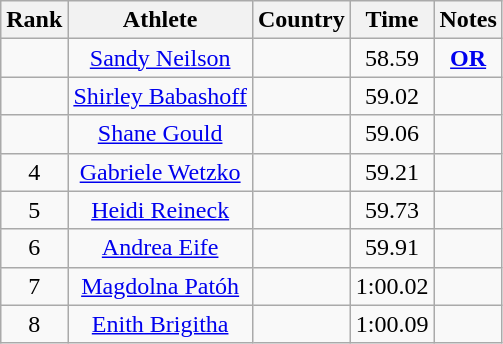<table class="wikitable sortable" style="text-align:center">
<tr>
<th>Rank</th>
<th>Athlete</th>
<th>Country</th>
<th>Time</th>
<th>Notes</th>
</tr>
<tr>
<td></td>
<td><a href='#'>Sandy Neilson</a></td>
<td align=left></td>
<td>58.59</td>
<td><strong><a href='#'>OR</a></strong></td>
</tr>
<tr>
<td></td>
<td><a href='#'>Shirley Babashoff</a></td>
<td align=left></td>
<td>59.02</td>
<td><strong>  </strong></td>
</tr>
<tr>
<td></td>
<td><a href='#'>Shane Gould</a></td>
<td align=left></td>
<td>59.06</td>
<td><strong> </strong></td>
</tr>
<tr>
<td>4</td>
<td><a href='#'>Gabriele Wetzko</a></td>
<td align=left></td>
<td>59.21</td>
<td><strong> </strong></td>
</tr>
<tr>
<td>5</td>
<td><a href='#'>Heidi Reineck</a></td>
<td align=left></td>
<td>59.73</td>
<td><strong> </strong></td>
</tr>
<tr>
<td>6</td>
<td><a href='#'>Andrea Eife</a></td>
<td align=left></td>
<td>59.91</td>
<td><strong> </strong></td>
</tr>
<tr>
<td>7</td>
<td><a href='#'>Magdolna Patóh</a></td>
<td align=left></td>
<td>1:00.02</td>
<td><strong> </strong></td>
</tr>
<tr>
<td>8</td>
<td><a href='#'>Enith Brigitha</a></td>
<td align=left></td>
<td>1:00.09</td>
<td><strong> </strong></td>
</tr>
</table>
